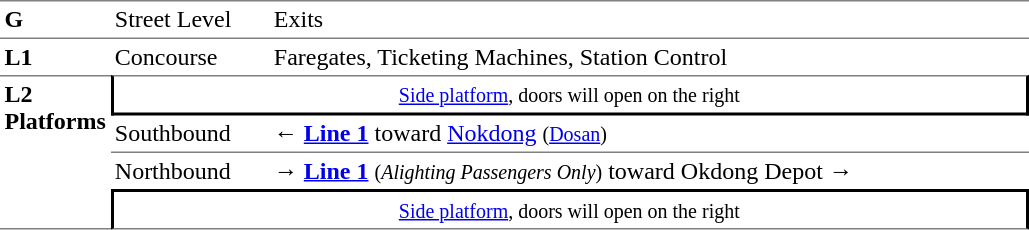<table table border=0 cellspacing=0 cellpadding=3>
<tr>
<td style="border-top:solid 1px gray;border-bottom:solid 1px gray;" width=50 valign=top><strong>G</strong></td>
<td style="border-top:solid 1px gray;border-bottom:solid 1px gray;" width=100 valign=top>Street Level</td>
<td style="border-top:solid 1px gray;border-bottom:solid 1px gray;" width=400 valign=top>Exits</td>
</tr>
<tr>
<td style="border-bottom:solid 0 gray;" width=50 valign=top><strong>L1</strong></td>
<td style="border-bottom:solid 0 gray;" width=100 valign=top>Concourse</td>
<td style="border-bottom:solid 0 gray;" width=500 valign=top>Faregates, Ticketing Machines, Station Control</td>
</tr>
<tr>
<td style="border-top:solid 1px gray;border-bottom:solid 1px gray;" rowspan=4 valign=top><strong>L2<br>Platforms</strong></td>
<td style="border-top:solid 1px gray;border-right:solid 2px black;border-left:solid 2px black;border-bottom:solid 2px black;text-align:center;" colspan=2><small><a href='#'>Side platform</a>, doors will open on the right</small></td>
</tr>
<tr>
<td style="border-bottom:solid 1px gray;">Southbound</td>
<td style="border-bottom:solid 1px gray;">← <a href='#'><span><span><strong>Line 1</strong></span></span></a> toward <a href='#'>Nokdong</a> <small>(<a href='#'>Dosan</a>)</small></td>
</tr>
<tr>
<td>Northbound</td>
<td><span>→</span> <a href='#'><span><span><strong>Line 1</strong></span></span></a> <small>(<em>Alighting Passengers Only</em>)</small> toward Okdong Depot →</td>
</tr>
<tr>
<td style="border-top:solid 2px black;border-right:solid 2px black;border-left:solid 2px black;border-bottom:solid 1px gray;text-align:center;" colspan=2><small><a href='#'>Side platform</a>, doors will open on the right</small></td>
</tr>
</table>
